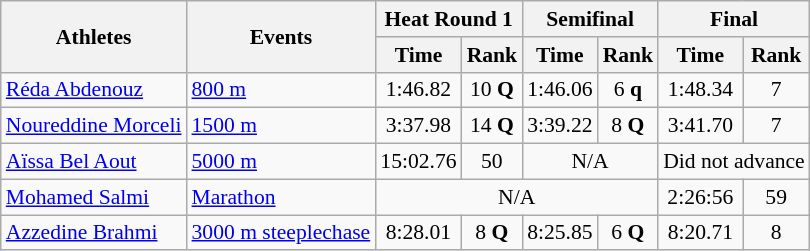<table class=wikitable style=font-size:90%>
<tr>
<th rowspan=2>Athletes</th>
<th rowspan=2>Events</th>
<th colspan=2>Heat Round 1</th>
<th colspan=2>Semifinal</th>
<th colspan=2>Final</th>
</tr>
<tr>
<th>Time</th>
<th>Rank</th>
<th>Time</th>
<th>Rank</th>
<th>Time</th>
<th>Rank</th>
</tr>
<tr>
<td><a href='#'>Réda Abdenouz</a></td>
<td><a href='#'>800 m</a></td>
<td align=center>1:46.82</td>
<td align=center>10 <strong>Q</strong></td>
<td align=center>1:46.06</td>
<td align=center>6 <strong>q</strong></td>
<td align=center>1:48.34</td>
<td align=center>7</td>
</tr>
<tr>
<td><a href='#'>Noureddine Morceli</a></td>
<td><a href='#'>1500 m</a></td>
<td align=center>3:37.98</td>
<td align=center>14 <strong>Q</strong></td>
<td align=center>3:39.22</td>
<td align=center>8 <strong>Q</strong></td>
<td align=center>3:41.70</td>
<td align=center>7</td>
</tr>
<tr>
<td><a href='#'>Aïssa Bel Aout</a></td>
<td><a href='#'>5000 m</a></td>
<td align=center>15:02.76</td>
<td align=center>50</td>
<td colspan=2 align=center>N/A</td>
<td colspan=2 align=center>Did not advance</td>
</tr>
<tr>
<td><a href='#'>Mohamed Salmi</a></td>
<td><a href='#'>Marathon</a></td>
<td colspan=4 align=center>N/A</td>
<td align=center>2:26:56</td>
<td align=center>59</td>
</tr>
<tr>
<td><a href='#'>Azzedine Brahmi</a></td>
<td><a href='#'>3000 m steeplechase</a></td>
<td align=center>8:28.01</td>
<td align=center>8 <strong>Q</strong></td>
<td align=center>8:25.85</td>
<td align=center>6 <strong>Q</strong></td>
<td align=center>8:20.71</td>
<td align=center>8</td>
</tr>
</table>
